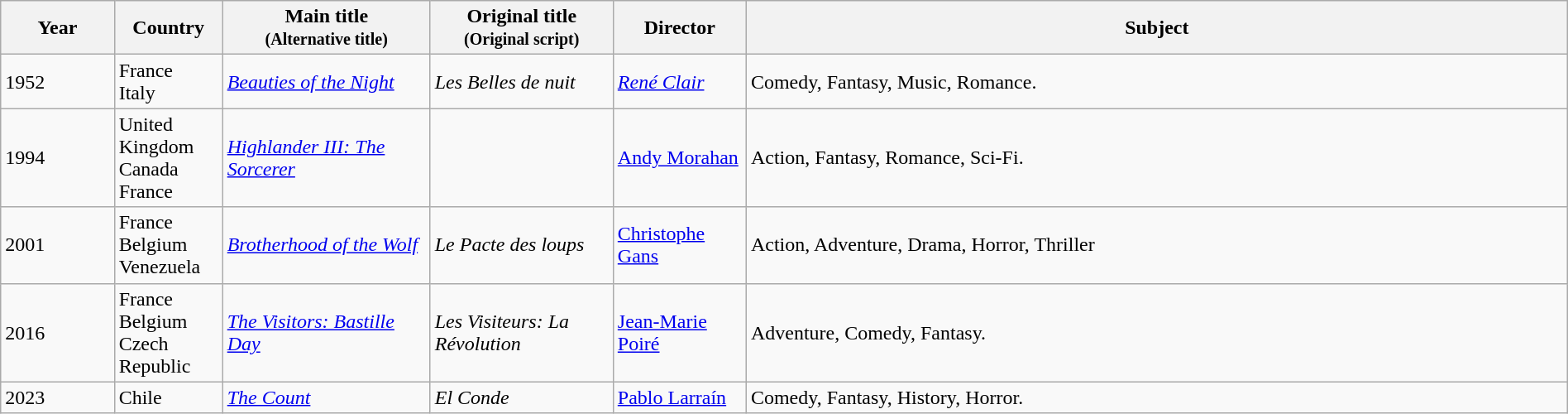<table class="wikitable sortable" style="width:100%;">
<tr>
<th>Year</th>
<th width= 80>Country</th>
<th class="unsortable" style="width:160px;">Main title<br><small>(Alternative title)</small></th>
<th class="unsortable" style="width:140px;">Original title<br><small>(Original script)</small></th>
<th width=100>Director</th>
<th class="unsortable">Subject</th>
</tr>
<tr>
<td>1952</td>
<td>France<br>Italy</td>
<td><em><a href='#'>Beauties of the Night</a></em></td>
<td><em>Les Belles de nuit</em></td>
<td><em><a href='#'>René Clair</a></em></td>
<td>Comedy, Fantasy, Music, Romance.</td>
</tr>
<tr>
<td>1994</td>
<td>United Kingdom<br>Canada<br>France</td>
<td><em><a href='#'>Highlander III: The Sorcerer</a></em></td>
<td></td>
<td><a href='#'>Andy Morahan</a></td>
<td>Action, Fantasy, Romance, Sci-Fi.</td>
</tr>
<tr>
<td>2001</td>
<td>France<br>Belgium<br>Venezuela</td>
<td><em><a href='#'>Brotherhood of the Wolf</a></em></td>
<td><em>Le Pacte des loups</em></td>
<td><a href='#'>Christophe Gans</a></td>
<td>Action, Adventure, Drama, Horror, Thriller</td>
</tr>
<tr>
<td>2016</td>
<td>France<br>Belgium<br>Czech Republic</td>
<td><em><a href='#'>The Visitors: Bastille Day</a></em></td>
<td><em>Les Visiteurs: La Révolution</em></td>
<td><a href='#'>Jean-Marie Poiré</a></td>
<td>Adventure, Comedy, Fantasy.</td>
</tr>
<tr>
<td>2023</td>
<td>Chile</td>
<td><em><a href='#'>The Count</a></em></td>
<td><em>El Conde</em></td>
<td><a href='#'>Pablo Larraín</a></td>
<td>Comedy, Fantasy, History, Horror.</td>
</tr>
</table>
